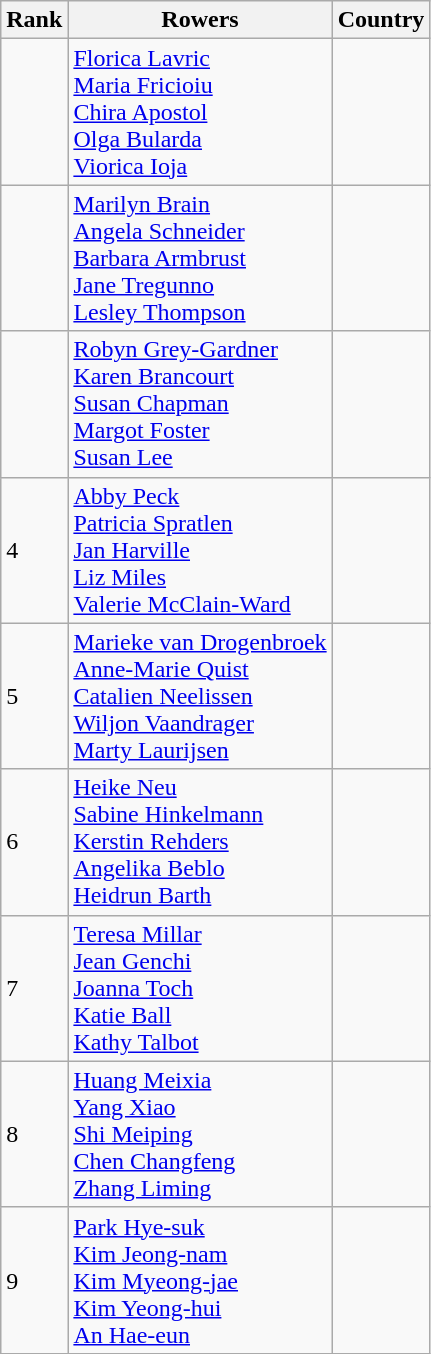<table class="wikitable sortable">
<tr>
<th>Rank</th>
<th>Rowers</th>
<th>Country</th>
</tr>
<tr>
<td></td>
<td><a href='#'>Florica Lavric</a><br><a href='#'>Maria Fricioiu</a><br><a href='#'>Chira Apostol</a><br><a href='#'>Olga Bularda</a><br><a href='#'>Viorica Ioja</a></td>
<td></td>
</tr>
<tr>
<td></td>
<td><a href='#'>Marilyn Brain</a><br><a href='#'>Angela Schneider</a><br><a href='#'>Barbara Armbrust</a><br><a href='#'>Jane Tregunno</a><br><a href='#'>Lesley Thompson</a></td>
<td></td>
</tr>
<tr>
<td></td>
<td><a href='#'>Robyn Grey-Gardner</a><br><a href='#'>Karen Brancourt</a><br><a href='#'>Susan Chapman</a><br><a href='#'>Margot Foster</a><br><a href='#'>Susan Lee</a></td>
<td></td>
</tr>
<tr>
<td>4</td>
<td><a href='#'>Abby Peck</a><br><a href='#'>Patricia Spratlen</a><br><a href='#'>Jan Harville</a><br><a href='#'>Liz Miles</a><br><a href='#'>Valerie McClain-Ward</a></td>
<td></td>
</tr>
<tr>
<td>5</td>
<td><a href='#'>Marieke van Drogenbroek</a><br><a href='#'>Anne-Marie Quist</a><br><a href='#'>Catalien Neelissen</a><br><a href='#'>Wiljon Vaandrager</a><br><a href='#'>Marty Laurijsen</a></td>
<td></td>
</tr>
<tr>
<td>6</td>
<td><a href='#'>Heike Neu</a><br><a href='#'>Sabine Hinkelmann</a><br><a href='#'>Kerstin Rehders</a><br><a href='#'>Angelika Beblo</a><br><a href='#'>Heidrun Barth</a></td>
<td></td>
</tr>
<tr>
<td>7</td>
<td><a href='#'>Teresa Millar</a><br><a href='#'>Jean Genchi</a><br><a href='#'>Joanna Toch</a><br><a href='#'>Katie Ball</a><br><a href='#'>Kathy Talbot</a></td>
<td></td>
</tr>
<tr>
<td>8</td>
<td><a href='#'>Huang Meixia</a><br><a href='#'>Yang Xiao</a><br><a href='#'>Shi Meiping</a><br><a href='#'>Chen Changfeng</a><br><a href='#'>Zhang Liming</a></td>
<td></td>
</tr>
<tr>
<td>9</td>
<td><a href='#'>Park Hye-suk</a><br><a href='#'>Kim Jeong-nam</a><br><a href='#'>Kim Myeong-jae</a><br><a href='#'>Kim Yeong-hui</a><br><a href='#'>An Hae-eun</a></td>
<td></td>
</tr>
</table>
